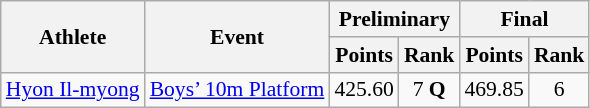<table class="wikitable" border="1" style="font-size:90%">
<tr>
<th rowspan=2>Athlete</th>
<th rowspan=2>Event</th>
<th colspan=2>Preliminary</th>
<th colspan=2>Final</th>
</tr>
<tr>
<th>Points</th>
<th>Rank</th>
<th>Points</th>
<th>Rank</th>
</tr>
<tr>
<td rowspan=1><a href='#'>Hyon Il-myong</a></td>
<td><a href='#'>Boys’ 10m Platform</a></td>
<td align=center>425.60</td>
<td align=center>7 <strong>Q</strong></td>
<td align=center>469.85</td>
<td align=center>6</td>
</tr>
</table>
